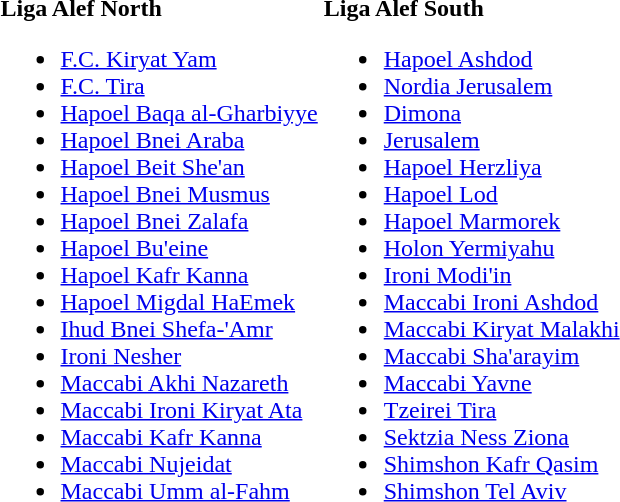<table>
<tr>
<td valign=top><br><strong>Liga Alef North</strong><ul><li><a href='#'>F.C. Kiryat Yam</a></li><li><a href='#'>F.C. Tira</a></li><li><a href='#'>Hapoel Baqa al-Gharbiyye</a></li><li><a href='#'>Hapoel Bnei Araba</a></li><li><a href='#'>Hapoel Beit She'an</a></li><li><a href='#'>Hapoel Bnei Musmus</a></li><li><a href='#'>Hapoel Bnei Zalafa</a></li><li><a href='#'>Hapoel Bu'eine</a></li><li><a href='#'>Hapoel Kafr Kanna</a></li><li><a href='#'>Hapoel Migdal HaEmek</a></li><li><a href='#'>Ihud Bnei Shefa-'Amr</a></li><li><a href='#'>Ironi Nesher</a></li><li><a href='#'>Maccabi Akhi Nazareth</a></li><li><a href='#'>Maccabi Ironi Kiryat Ata</a></li><li><a href='#'>Maccabi Kafr Kanna</a></li><li><a href='#'>Maccabi Nujeidat</a></li><li><a href='#'>Maccabi Umm al-Fahm</a></li></ul></td>
<td valign=top><br><strong>Liga Alef South</strong><ul><li><a href='#'>Hapoel Ashdod</a></li><li><a href='#'>Nordia Jerusalem</a></li><li><a href='#'>Dimona</a></li><li><a href='#'>Jerusalem</a></li><li><a href='#'>Hapoel Herzliya</a></li><li><a href='#'>Hapoel Lod</a></li><li><a href='#'>Hapoel Marmorek</a></li><li><a href='#'>Holon Yermiyahu</a></li><li><a href='#'>Ironi Modi'in</a></li><li><a href='#'>Maccabi Ironi Ashdod</a></li><li><a href='#'>Maccabi Kiryat Malakhi</a></li><li><a href='#'>Maccabi Sha'arayim</a></li><li><a href='#'>Maccabi Yavne</a></li><li><a href='#'>Tzeirei Tira</a></li><li><a href='#'>Sektzia Ness Ziona</a></li><li><a href='#'>Shimshon Kafr Qasim</a></li><li><a href='#'>Shimshon Tel Aviv</a></li></ul></td>
</tr>
</table>
